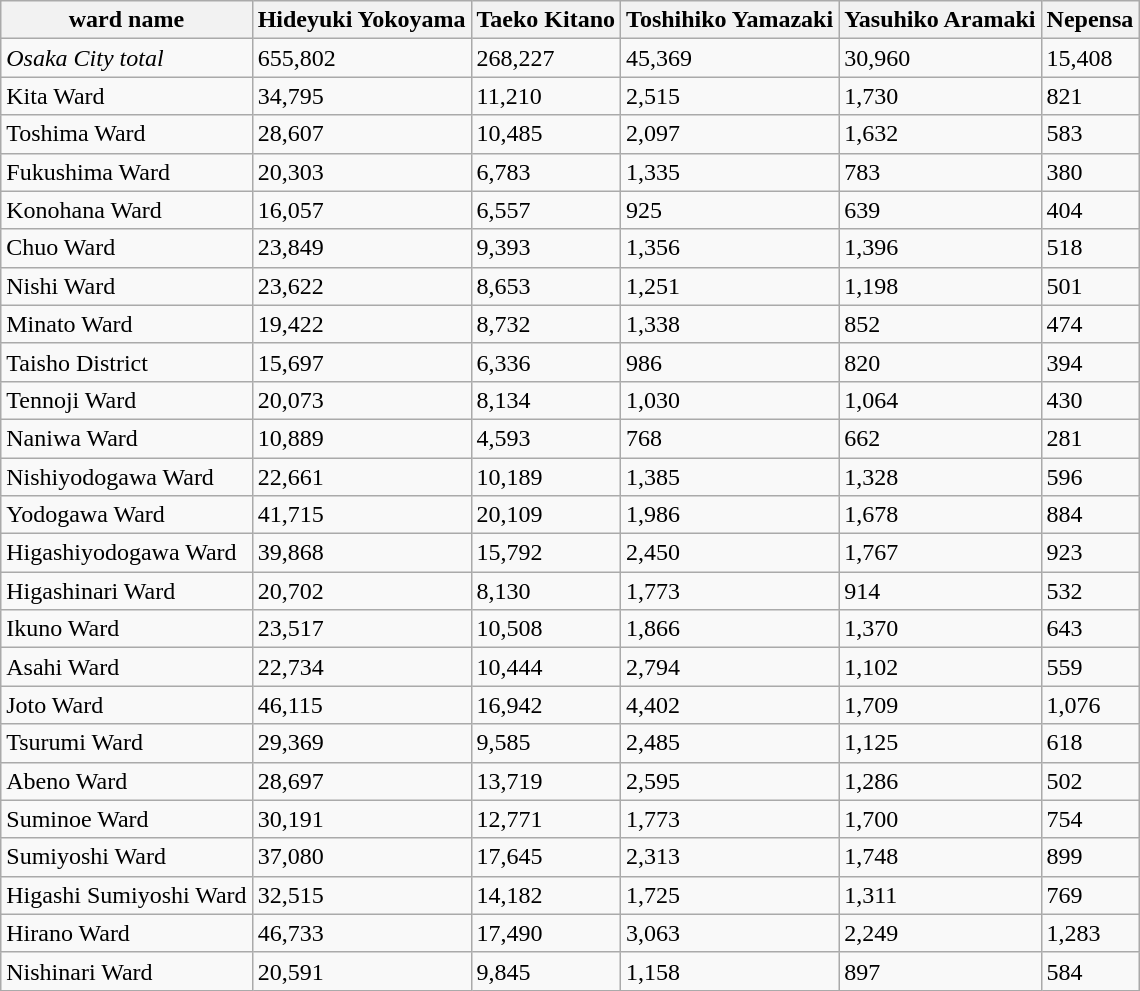<table class="wikitable">
<tr>
<th>ward name</th>
<th>Hideyuki Yokoyama</th>
<th>Taeko Kitano</th>
<th>Toshihiko Yamazaki</th>
<th>Yasuhiko Aramaki</th>
<th>Nepensa</th>
</tr>
<tr>
<td><em>Osaka City total</em></td>
<td>655,802</td>
<td>268,227</td>
<td>45,369</td>
<td>30,960</td>
<td>15,408</td>
</tr>
<tr>
<td>Kita Ward</td>
<td>34,795</td>
<td>11,210</td>
<td>2,515</td>
<td>1,730</td>
<td>821</td>
</tr>
<tr>
<td>Toshima Ward</td>
<td>28,607</td>
<td>10,485</td>
<td>2,097</td>
<td>1,632</td>
<td>583</td>
</tr>
<tr>
<td>Fukushima Ward</td>
<td>20,303</td>
<td>6,783</td>
<td>1,335</td>
<td>783</td>
<td>380</td>
</tr>
<tr>
<td>Konohana Ward</td>
<td>16,057</td>
<td>6,557</td>
<td>925</td>
<td>639</td>
<td>404</td>
</tr>
<tr>
<td>Chuo Ward</td>
<td>23,849</td>
<td>9,393</td>
<td>1,356</td>
<td>1,396</td>
<td>518</td>
</tr>
<tr>
<td>Nishi Ward</td>
<td>23,622</td>
<td>8,653</td>
<td>1,251</td>
<td>1,198</td>
<td>501</td>
</tr>
<tr>
<td>Minato Ward</td>
<td>19,422</td>
<td>8,732</td>
<td>1,338</td>
<td>852</td>
<td>474</td>
</tr>
<tr>
<td>Taisho District</td>
<td>15,697</td>
<td>6,336</td>
<td>986</td>
<td>820</td>
<td>394</td>
</tr>
<tr>
<td>Tennoji Ward</td>
<td>20,073</td>
<td>8,134</td>
<td>1,030</td>
<td>1,064</td>
<td>430</td>
</tr>
<tr>
<td>Naniwa Ward</td>
<td>10,889</td>
<td>4,593</td>
<td>768</td>
<td>662</td>
<td>281</td>
</tr>
<tr>
<td>Nishiyodogawa Ward</td>
<td>22,661</td>
<td>10,189</td>
<td>1,385</td>
<td>1,328</td>
<td>596</td>
</tr>
<tr>
<td>Yodogawa Ward</td>
<td>41,715</td>
<td>20,109</td>
<td>1,986</td>
<td>1,678</td>
<td>884</td>
</tr>
<tr>
<td>Higashiyodogawa Ward</td>
<td>39,868</td>
<td>15,792</td>
<td>2,450</td>
<td>1,767</td>
<td>923</td>
</tr>
<tr>
<td>Higashinari Ward</td>
<td>20,702</td>
<td>8,130</td>
<td>1,773</td>
<td>914</td>
<td>532</td>
</tr>
<tr>
<td>Ikuno Ward</td>
<td>23,517</td>
<td>10,508</td>
<td>1,866</td>
<td>1,370</td>
<td>643</td>
</tr>
<tr>
<td>Asahi Ward</td>
<td>22,734</td>
<td>10,444</td>
<td>2,794</td>
<td>1,102</td>
<td>559</td>
</tr>
<tr>
<td>Joto Ward</td>
<td>46,115</td>
<td>16,942</td>
<td>4,402</td>
<td>1,709</td>
<td>1,076</td>
</tr>
<tr>
<td>Tsurumi Ward</td>
<td>29,369</td>
<td>9,585</td>
<td>2,485</td>
<td>1,125</td>
<td>618</td>
</tr>
<tr>
<td>Abeno Ward</td>
<td>28,697</td>
<td>13,719</td>
<td>2,595</td>
<td>1,286</td>
<td>502</td>
</tr>
<tr>
<td>Suminoe Ward</td>
<td>30,191</td>
<td>12,771</td>
<td>1,773</td>
<td>1,700</td>
<td>754</td>
</tr>
<tr>
<td>Sumiyoshi Ward</td>
<td>37,080</td>
<td>17,645</td>
<td>2,313</td>
<td>1,748</td>
<td>899</td>
</tr>
<tr>
<td>Higashi Sumiyoshi Ward</td>
<td>32,515</td>
<td>14,182</td>
<td>1,725</td>
<td>1,311</td>
<td>769</td>
</tr>
<tr>
<td>Hirano Ward</td>
<td>46,733</td>
<td>17,490</td>
<td>3,063</td>
<td>2,249</td>
<td>1,283</td>
</tr>
<tr>
<td>Nishinari Ward</td>
<td>20,591</td>
<td>9,845</td>
<td>1,158</td>
<td>897</td>
<td>584</td>
</tr>
</table>
